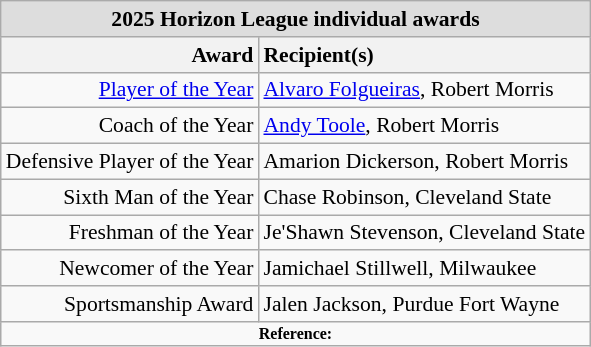<table class="wikitable" style="white-space:nowrap; font-size:90%;">
<tr>
<td colspan="7" style="text-align:center; background:#ddd;"><strong>2025 Horizon League individual awards</strong></td>
</tr>
<tr>
<th style="text-align:right;">Award</th>
<th style="text-align:left;">Recipient(s)</th>
</tr>
<tr>
<td style="text-align:right;"><a href='#'>Player of the Year</a></td>
<td style="text-align:left;"><a href='#'>Alvaro Folgueiras</a>, Robert Morris</td>
</tr>
<tr>
<td style="text-align:right;">Coach of the Year</td>
<td style="text-align:left;"><a href='#'>Andy Toole</a>, Robert Morris</td>
</tr>
<tr>
<td style="text-align:right;">Defensive Player of the Year</td>
<td style="text-align:left;">Amarion Dickerson, Robert Morris</td>
</tr>
<tr>
<td style="text-align:right;">Sixth Man of the Year</td>
<td style="text-align:left;">Chase Robinson, Cleveland State</td>
</tr>
<tr>
<td style="text-align:right;">Freshman of the Year</td>
<td style="text-align:left;">Je'Shawn Stevenson, Cleveland State</td>
</tr>
<tr>
<td style="text-align:right;">Newcomer of the Year</td>
<td style="text-align:left;">Jamichael Stillwell, Milwaukee</td>
</tr>
<tr>
<td style="text-align:right;">Sportsmanship Award</td>
<td style="text-align:left;">Jalen Jackson, Purdue Fort Wayne</td>
</tr>
<tr>
<td colspan="4"  style="font-size:8pt; text-align:center;"><strong>Reference:</strong></td>
</tr>
</table>
